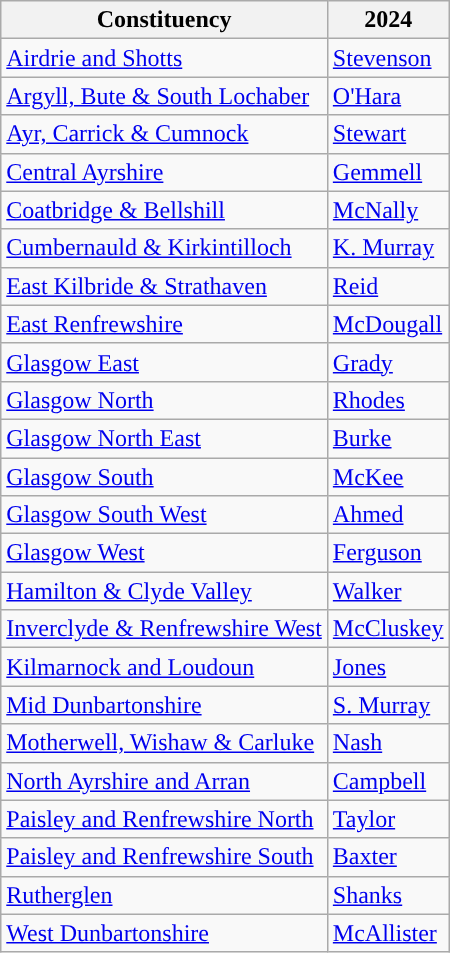<table class="wikitable">
<tr>
<th>Constituency</th>
<th>2024</th>
</tr>
<tr>
<td><a href='#'>Airdrie and Shotts</a></td>
<td><a href='#'>Stevenson</a></td>
</tr>
<tr>
<td><a href='#'>Argyll, Bute & South Lochaber</a></td>
<td><a href='#'>O'Hara</a></td>
</tr>
<tr>
<td><a href='#'>Ayr, Carrick & Cumnock</a></td>
<td><a href='#'>Stewart</a></td>
</tr>
<tr>
<td><a href='#'>Central Ayrshire</a></td>
<td><a href='#'>Gemmell</a></td>
</tr>
<tr>
<td><a href='#'>Coatbridge & Bellshill</a></td>
<td><a href='#'>McNally</a></td>
</tr>
<tr>
<td><a href='#'>Cumbernauld & Kirkintilloch</a></td>
<td><a href='#'>K. Murray</a></td>
</tr>
<tr>
<td><a href='#'>East Kilbride & Strathaven</a></td>
<td><a href='#'>Reid</a></td>
</tr>
<tr>
<td><a href='#'>East Renfrewshire</a></td>
<td><a href='#'>McDougall</a></td>
</tr>
<tr>
<td><a href='#'>Glasgow East</a></td>
<td><a href='#'>Grady</a></td>
</tr>
<tr>
<td><a href='#'>Glasgow North</a></td>
<td><a href='#'>Rhodes</a></td>
</tr>
<tr>
<td><a href='#'>Glasgow North East</a></td>
<td><a href='#'>Burke</a></td>
</tr>
<tr>
<td><a href='#'>Glasgow South</a></td>
<td><a href='#'>McKee</a></td>
</tr>
<tr>
<td><a href='#'>Glasgow South West</a></td>
<td><a href='#'>Ahmed</a></td>
</tr>
<tr>
<td><a href='#'>Glasgow West</a></td>
<td><a href='#'>Ferguson</a></td>
</tr>
<tr>
<td><a href='#'>Hamilton & Clyde Valley</a></td>
<td><a href='#'>Walker</a></td>
</tr>
<tr>
<td><a href='#'>Inverclyde & Renfrewshire West</a></td>
<td><a href='#'>McCluskey</a></td>
</tr>
<tr>
<td><a href='#'>Kilmarnock and Loudoun</a></td>
<td><a href='#'>Jones</a></td>
</tr>
<tr>
<td><a href='#'>Mid Dunbartonshire</a></td>
<td><a href='#'>S. Murray</a></td>
</tr>
<tr>
<td><a href='#'>Motherwell, Wishaw & Carluke</a></td>
<td><a href='#'>Nash</a></td>
</tr>
<tr>
<td><a href='#'>North Ayrshire and Arran</a></td>
<td><a href='#'>Campbell</a></td>
</tr>
<tr>
<td><a href='#'>Paisley and Renfrewshire North</a></td>
<td><a href='#'>Taylor</a></td>
</tr>
<tr>
<td><a href='#'>Paisley and Renfrewshire South</a></td>
<td><a href='#'>Baxter</a></td>
</tr>
<tr>
<td><a href='#'>Rutherglen</a></td>
<td><a href='#'>Shanks</a></td>
</tr>
<tr>
<td><a href='#'>West Dunbartonshire</a></td>
<td><a href='#'>McAllister</a></td>
</tr>
</table>
